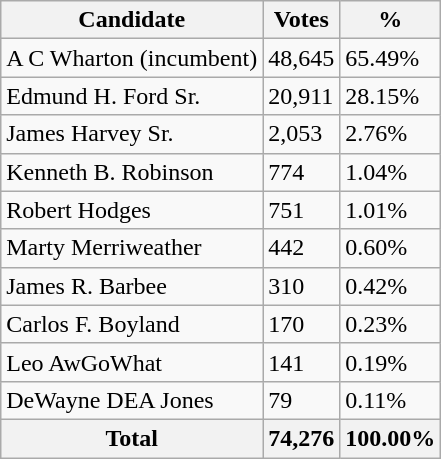<table class="wikitable">
<tr>
<th>Candidate</th>
<th>Votes</th>
<th>%</th>
</tr>
<tr>
<td>A C Wharton (incumbent)</td>
<td>48,645</td>
<td>65.49%</td>
</tr>
<tr>
<td>Edmund H. Ford Sr.</td>
<td>20,911</td>
<td>28.15%</td>
</tr>
<tr>
<td>James Harvey Sr.</td>
<td>2,053</td>
<td>2.76%</td>
</tr>
<tr>
<td>Kenneth B. Robinson</td>
<td>774</td>
<td>1.04%</td>
</tr>
<tr>
<td>Robert Hodges</td>
<td>751</td>
<td>1.01%</td>
</tr>
<tr>
<td>Marty Merriweather</td>
<td>442</td>
<td>0.60%</td>
</tr>
<tr>
<td>James R. Barbee</td>
<td>310</td>
<td>0.42%</td>
</tr>
<tr>
<td>Carlos F. Boyland</td>
<td>170</td>
<td>0.23%</td>
</tr>
<tr>
<td>Leo AwGoWhat</td>
<td>141</td>
<td>0.19%</td>
</tr>
<tr>
<td>DeWayne DEA Jones</td>
<td>79</td>
<td>0.11%</td>
</tr>
<tr>
<th>Total</th>
<th>74,276</th>
<th>100.00%</th>
</tr>
</table>
